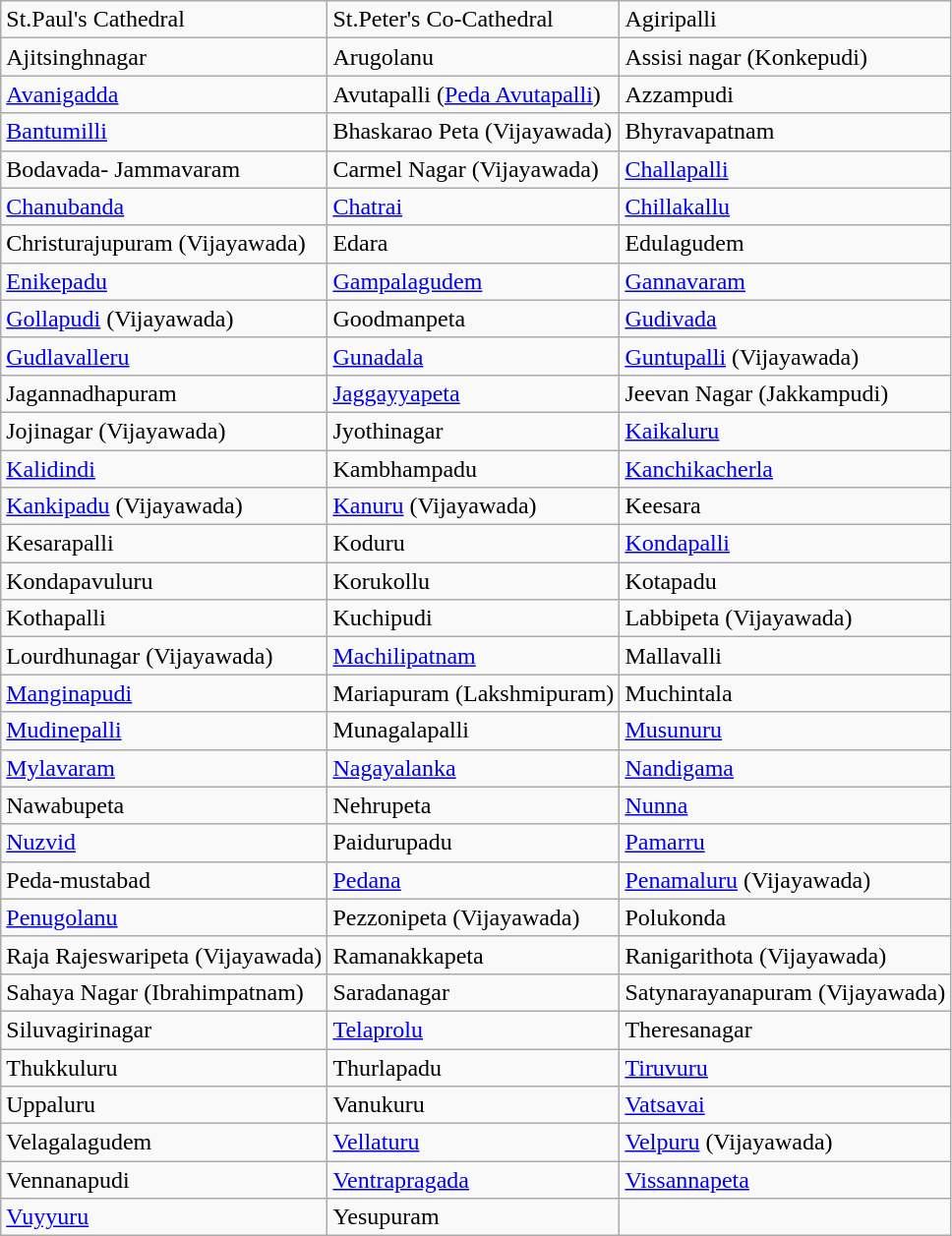<table class="wikitable">
<tr>
<td>St.Paul's Cathedral</td>
<td>St.Peter's Co-Cathedral</td>
<td>Agiripalli</td>
</tr>
<tr>
<td>Ajitsinghnagar</td>
<td>Arugolanu</td>
<td>Assisi nagar (Konkepudi)</td>
</tr>
<tr>
<td><a href='#'>Avanigadda</a></td>
<td>Avutapalli (<a href='#'>Peda Avutapalli</a>)</td>
<td>Azzampudi</td>
</tr>
<tr>
<td><a href='#'>Bantumilli</a></td>
<td>Bhaskarao Peta (Vijayawada)</td>
<td>Bhyravapatnam</td>
</tr>
<tr>
<td>Bodavada- Jammavaram</td>
<td>Carmel Nagar (Vijayawada)</td>
<td><a href='#'>Challapalli</a></td>
</tr>
<tr>
<td><a href='#'>Chanubanda</a></td>
<td><a href='#'>Chatrai</a></td>
<td><a href='#'>Chillakallu</a></td>
</tr>
<tr>
<td>Christurajupuram (Vijayawada)</td>
<td>Edara</td>
<td>Edulagudem</td>
</tr>
<tr>
<td><a href='#'>Enikepadu</a></td>
<td><a href='#'>Gampalagudem</a></td>
<td><a href='#'>Gannavaram</a></td>
</tr>
<tr>
<td><a href='#'>Gollapudi</a> (Vijayawada)</td>
<td>Goodmanpeta</td>
<td><a href='#'>Gudivada</a></td>
</tr>
<tr>
<td><a href='#'>Gudlavalleru</a></td>
<td><a href='#'>Gunadala</a></td>
<td><a href='#'>Guntupalli</a> (Vijayawada)</td>
</tr>
<tr>
<td>Jagannadhapuram</td>
<td><a href='#'>Jaggayyapeta</a></td>
<td>Jeevan Nagar (Jakkampudi)</td>
</tr>
<tr>
<td>Jojinagar (Vijayawada)</td>
<td>Jyothinagar</td>
<td><a href='#'>Kaikaluru</a></td>
</tr>
<tr>
<td><a href='#'>Kalidindi</a></td>
<td>Kambhampadu</td>
<td><a href='#'>Kanchikacherla</a></td>
</tr>
<tr>
<td><a href='#'>Kankipadu</a> (Vijayawada)</td>
<td><a href='#'>Kanuru</a> (Vijayawada)</td>
<td>Keesara</td>
</tr>
<tr>
<td>Kesarapalli</td>
<td>Koduru</td>
<td><a href='#'>Kondapalli</a></td>
</tr>
<tr>
<td>Kondapavuluru</td>
<td>Korukollu</td>
<td>Kotapadu</td>
</tr>
<tr>
<td>Kothapalli</td>
<td>Kuchipudi</td>
<td>Labbipeta (Vijayawada)</td>
</tr>
<tr>
<td>Lourdhunagar (Vijayawada)</td>
<td><a href='#'>Machilipatnam</a></td>
<td>Mallavalli</td>
</tr>
<tr>
<td><a href='#'>Manginapudi</a></td>
<td>Mariapuram (Lakshmipuram)</td>
<td>Muchintala</td>
</tr>
<tr>
<td><a href='#'>Mudinepalli</a></td>
<td>Munagalapalli</td>
<td><a href='#'>Musunuru</a></td>
</tr>
<tr>
<td><a href='#'>Mylavaram</a></td>
<td><a href='#'>Nagayalanka</a></td>
<td><a href='#'>Nandigama</a></td>
</tr>
<tr>
<td>Nawabupeta</td>
<td>Nehrupeta</td>
<td><a href='#'>Nunna</a></td>
</tr>
<tr>
<td><a href='#'>Nuzvid</a></td>
<td>Paidurupadu</td>
<td><a href='#'>Pamarru</a></td>
</tr>
<tr>
<td>Peda-mustabad</td>
<td><a href='#'>Pedana</a></td>
<td><a href='#'>Penamaluru</a> (Vijayawada)</td>
</tr>
<tr>
<td><a href='#'>Penugolanu</a></td>
<td>Pezzonipeta (Vijayawada)</td>
<td>Polukonda</td>
</tr>
<tr>
<td>Raja Rajeswaripeta (Vijayawada)</td>
<td>Ramanakkapeta</td>
<td>Ranigarithota (Vijayawada)</td>
</tr>
<tr>
<td>Sahaya Nagar (Ibrahimpatnam)</td>
<td>Saradanagar</td>
<td>Satynarayanapuram (Vijayawada)</td>
</tr>
<tr>
<td>Siluvagirinagar</td>
<td><a href='#'>Telaprolu</a></td>
<td>Theresanagar</td>
</tr>
<tr>
<td>Thukkuluru</td>
<td>Thurlapadu</td>
<td><a href='#'>Tiruvuru</a></td>
</tr>
<tr>
<td>Uppaluru</td>
<td>Vanukuru</td>
<td><a href='#'>Vatsavai</a></td>
</tr>
<tr>
<td>Velagalagudem</td>
<td><a href='#'>Vellaturu</a></td>
<td><a href='#'>Velpuru</a> (Vijayawada)</td>
</tr>
<tr>
<td>Vennanapudi</td>
<td><a href='#'>Ventrapragada</a></td>
<td><a href='#'>Vissannapeta</a></td>
</tr>
<tr>
<td><a href='#'>Vuyyuru</a></td>
<td>Yesupuram</td>
<td></td>
</tr>
</table>
